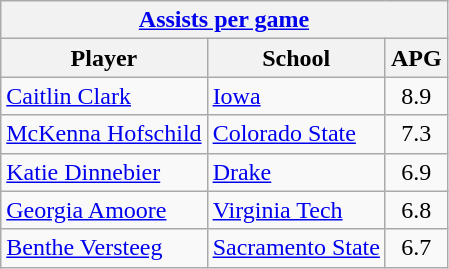<table class="wikitable sortable style="text-align: center;">
<tr>
<th colspan=3><a href='#'>Assists per game</a></th>
</tr>
<tr>
<th>Player</th>
<th>School</th>
<th style=width:1em>APG</th>
</tr>
<tr>
<td><a href='#'>Caitlin Clark</a></td>
<td><a href='#'>Iowa</a></td>
<td align=center>8.9</td>
</tr>
<tr>
<td><a href='#'>McKenna Hofschild</a></td>
<td><a href='#'>Colorado State</a></td>
<td align=center>7.3</td>
</tr>
<tr>
<td><a href='#'>Katie Dinnebier</a></td>
<td><a href='#'>Drake</a></td>
<td align=center>6.9</td>
</tr>
<tr>
<td><a href='#'>Georgia Amoore</a></td>
<td><a href='#'>Virginia Tech</a></td>
<td align=center>6.8</td>
</tr>
<tr>
<td><a href='#'>Benthe Versteeg</a></td>
<td><a href='#'>Sacramento State</a></td>
<td align=center>6.7</td>
</tr>
</table>
